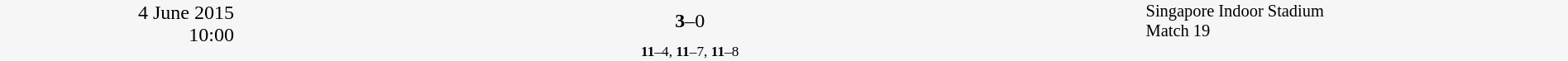<table style="width:100%; background:#f6f6f6;" cellspacing="0">
<tr>
<td rowspan="2" width="15%" style="text-align:right; vertical-align:top;">4 June 2015<br>10:00<br></td>
<td width="25%" style="text-align:right"><strong></strong></td>
<td width="8%" style="text-align:center"><strong>3</strong>–0</td>
<td width="25%"></td>
<td width="27%" style="font-size:85%; vertical-align:top;">Singapore Indoor Stadium<br>Match 19</td>
</tr>
<tr width="58%" style="font-size:85%;vertical-align:top;"|>
<td colspan="3" style="font-size:85%; text-align:center; vertical-align:top;"><strong>11</strong>–4, <strong>11</strong>–7, <strong>11</strong>–8</td>
</tr>
</table>
